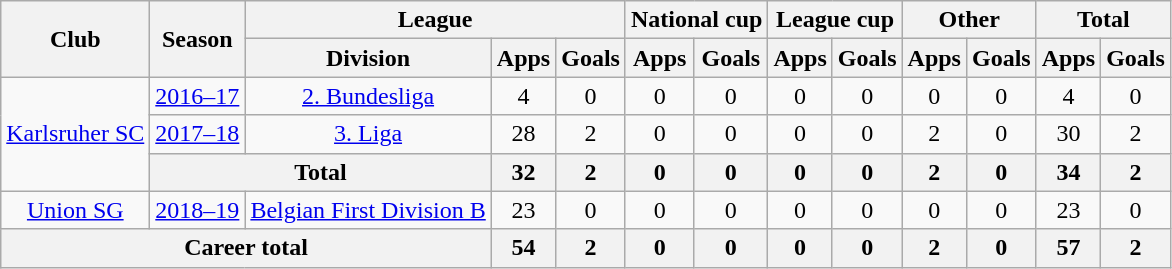<table class="wikitable" style="text-align: center">
<tr>
<th rowspan="2">Club</th>
<th rowspan="2">Season</th>
<th colspan="3">League</th>
<th colspan="2">National cup</th>
<th colspan="2">League cup</th>
<th colspan="2">Other</th>
<th colspan="2">Total</th>
</tr>
<tr>
<th>Division</th>
<th>Apps</th>
<th>Goals</th>
<th>Apps</th>
<th>Goals</th>
<th>Apps</th>
<th>Goals</th>
<th>Apps</th>
<th>Goals</th>
<th>Apps</th>
<th>Goals</th>
</tr>
<tr>
<td rowspan="3"><a href='#'>Karlsruher SC</a></td>
<td><a href='#'>2016–17</a></td>
<td><a href='#'>2. Bundesliga</a></td>
<td>4</td>
<td>0</td>
<td>0</td>
<td>0</td>
<td>0</td>
<td>0</td>
<td>0</td>
<td>0</td>
<td>4</td>
<td>0</td>
</tr>
<tr>
<td><a href='#'>2017–18</a></td>
<td><a href='#'>3. Liga</a></td>
<td>28</td>
<td>2</td>
<td>0</td>
<td>0</td>
<td>0</td>
<td>0</td>
<td>2</td>
<td>0</td>
<td>30</td>
<td>2</td>
</tr>
<tr>
<th colspan="2">Total</th>
<th>32</th>
<th>2</th>
<th>0</th>
<th>0</th>
<th>0</th>
<th>0</th>
<th>2</th>
<th>0</th>
<th>34</th>
<th>2</th>
</tr>
<tr>
<td><a href='#'>Union SG</a></td>
<td><a href='#'>2018–19</a></td>
<td><a href='#'>Belgian First Division B</a></td>
<td>23</td>
<td>0</td>
<td>0</td>
<td>0</td>
<td>0</td>
<td>0</td>
<td>0</td>
<td>0</td>
<td>23</td>
<td>0</td>
</tr>
<tr>
<th colspan="3">Career total</th>
<th>54</th>
<th>2</th>
<th>0</th>
<th>0</th>
<th>0</th>
<th>0</th>
<th>2</th>
<th>0</th>
<th>57</th>
<th>2</th>
</tr>
</table>
